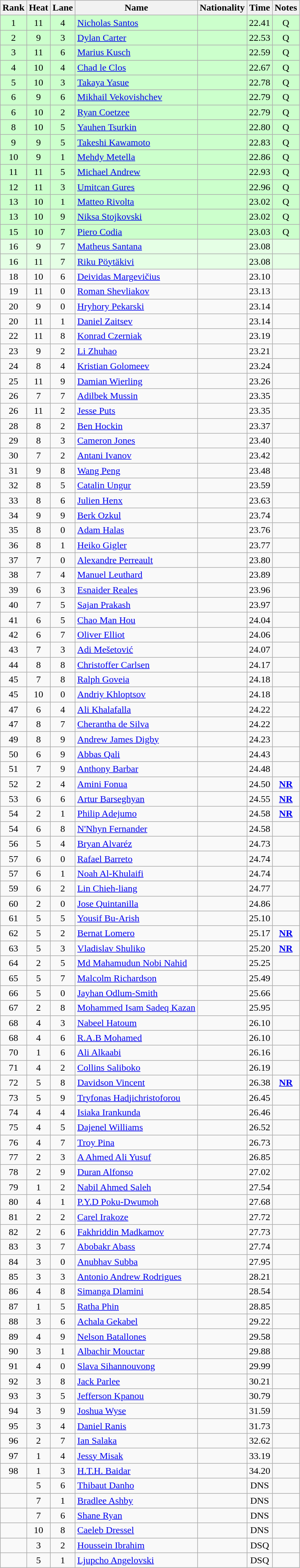<table class="wikitable sortable" style="text-align:center">
<tr>
<th>Rank</th>
<th>Heat</th>
<th>Lane</th>
<th>Name</th>
<th>Nationality</th>
<th>Time</th>
<th>Notes</th>
</tr>
<tr bgcolor=ccffcc>
<td>1</td>
<td>11</td>
<td>4</td>
<td align=left><a href='#'>Nicholas Santos</a></td>
<td align=left></td>
<td>22.41</td>
<td>Q</td>
</tr>
<tr bgcolor=ccffcc>
<td>2</td>
<td>9</td>
<td>3</td>
<td align=left><a href='#'>Dylan Carter</a></td>
<td align=left></td>
<td>22.53</td>
<td>Q</td>
</tr>
<tr bgcolor=ccffcc>
<td>3</td>
<td>11</td>
<td>6</td>
<td align=left><a href='#'>Marius Kusch</a></td>
<td align=left></td>
<td>22.59</td>
<td>Q</td>
</tr>
<tr bgcolor=ccffcc>
<td>4</td>
<td>10</td>
<td>4</td>
<td align=left><a href='#'>Chad le Clos</a></td>
<td align=left></td>
<td>22.67</td>
<td>Q</td>
</tr>
<tr bgcolor=ccffcc>
<td>5</td>
<td>10</td>
<td>3</td>
<td align=left><a href='#'>Takaya Yasue</a></td>
<td align=left></td>
<td>22.78</td>
<td>Q</td>
</tr>
<tr bgcolor=ccffcc>
<td>6</td>
<td>9</td>
<td>6</td>
<td align=left><a href='#'>Mikhail Vekovishchev</a></td>
<td align=left></td>
<td>22.79</td>
<td>Q</td>
</tr>
<tr bgcolor=ccffcc>
<td>6</td>
<td>10</td>
<td>2</td>
<td align=left><a href='#'>Ryan Coetzee</a></td>
<td align=left></td>
<td>22.79</td>
<td>Q</td>
</tr>
<tr bgcolor=ccffcc>
<td>8</td>
<td>10</td>
<td>5</td>
<td align=left><a href='#'>Yauhen Tsurkin</a></td>
<td align=left></td>
<td>22.80</td>
<td>Q</td>
</tr>
<tr bgcolor=ccffcc>
<td>9</td>
<td>9</td>
<td>5</td>
<td align=left><a href='#'>Takeshi Kawamoto</a></td>
<td align=left></td>
<td>22.83</td>
<td>Q</td>
</tr>
<tr bgcolor=ccffcc>
<td>10</td>
<td>9</td>
<td>1</td>
<td align=left><a href='#'>Mehdy Metella</a></td>
<td align=left></td>
<td>22.86</td>
<td>Q</td>
</tr>
<tr bgcolor=ccffcc>
<td>11</td>
<td>11</td>
<td>5</td>
<td align=left><a href='#'>Michael Andrew</a></td>
<td align=left></td>
<td>22.93</td>
<td>Q</td>
</tr>
<tr bgcolor=ccffcc>
<td>12</td>
<td>11</td>
<td>3</td>
<td align=left><a href='#'>Umitcan Gures</a></td>
<td align=left></td>
<td>22.96</td>
<td>Q</td>
</tr>
<tr bgcolor=ccffcc>
<td>13</td>
<td>10</td>
<td>1</td>
<td align=left><a href='#'>Matteo Rivolta</a></td>
<td align=left></td>
<td>23.02</td>
<td>Q</td>
</tr>
<tr bgcolor=ccffcc>
<td>13</td>
<td>10</td>
<td>9</td>
<td align=left><a href='#'>Niksa Stojkovski</a></td>
<td align=left></td>
<td>23.02</td>
<td>Q</td>
</tr>
<tr bgcolor=ccffcc>
<td>15</td>
<td>10</td>
<td>7</td>
<td align=left><a href='#'>Piero Codia</a></td>
<td align=left></td>
<td>23.03</td>
<td>Q</td>
</tr>
<tr bgcolor=e5ffe5>
<td>16</td>
<td>9</td>
<td>7</td>
<td align=left><a href='#'>Matheus Santana</a></td>
<td align=left></td>
<td>23.08</td>
<td></td>
</tr>
<tr bgcolor=e5ffe5>
<td>16</td>
<td>11</td>
<td>7</td>
<td align=left><a href='#'>Riku Pöytäkivi</a></td>
<td align=left></td>
<td>23.08</td>
<td></td>
</tr>
<tr>
<td>18</td>
<td>10</td>
<td>6</td>
<td align=left><a href='#'>Deividas Margevičius</a></td>
<td align=left></td>
<td>23.10</td>
<td></td>
</tr>
<tr>
<td>19</td>
<td>11</td>
<td>0</td>
<td align=left><a href='#'>Roman Shevliakov</a></td>
<td align=left></td>
<td>23.13</td>
<td></td>
</tr>
<tr>
<td>20</td>
<td>9</td>
<td>0</td>
<td align=left><a href='#'>Hryhory Pekarski</a></td>
<td align=left></td>
<td>23.14</td>
<td></td>
</tr>
<tr>
<td>20</td>
<td>11</td>
<td>1</td>
<td align=left><a href='#'>Daniel Zaitsev</a></td>
<td align=left></td>
<td>23.14</td>
<td></td>
</tr>
<tr>
<td>22</td>
<td>11</td>
<td>8</td>
<td align=left><a href='#'>Konrad Czerniak</a></td>
<td align=left></td>
<td>23.19</td>
<td></td>
</tr>
<tr>
<td>23</td>
<td>9</td>
<td>2</td>
<td align=left><a href='#'>Li Zhuhao</a></td>
<td align=left></td>
<td>23.21</td>
<td></td>
</tr>
<tr>
<td>24</td>
<td>8</td>
<td>4</td>
<td align=left><a href='#'>Kristian Golomeev</a></td>
<td align=left></td>
<td>23.24</td>
<td></td>
</tr>
<tr>
<td>25</td>
<td>11</td>
<td>9</td>
<td align=left><a href='#'>Damian Wierling</a></td>
<td align=left></td>
<td>23.26</td>
<td></td>
</tr>
<tr>
<td>26</td>
<td>7</td>
<td>7</td>
<td align=left><a href='#'>Adilbek Mussin</a></td>
<td align=left></td>
<td>23.35</td>
<td></td>
</tr>
<tr>
<td>26</td>
<td>11</td>
<td>2</td>
<td align=left><a href='#'>Jesse Puts</a></td>
<td align=left></td>
<td>23.35</td>
<td></td>
</tr>
<tr>
<td>28</td>
<td>8</td>
<td>2</td>
<td align=left><a href='#'>Ben Hockin</a></td>
<td align=left></td>
<td>23.37</td>
<td></td>
</tr>
<tr>
<td>29</td>
<td>8</td>
<td>3</td>
<td align=left><a href='#'>Cameron Jones</a></td>
<td align=left></td>
<td>23.40</td>
<td></td>
</tr>
<tr>
<td>30</td>
<td>7</td>
<td>2</td>
<td align=left><a href='#'>Antani Ivanov</a></td>
<td align=left></td>
<td>23.42</td>
<td></td>
</tr>
<tr>
<td>31</td>
<td>9</td>
<td>8</td>
<td align=left><a href='#'>Wang Peng</a></td>
<td align=left></td>
<td>23.48</td>
<td></td>
</tr>
<tr>
<td>32</td>
<td>8</td>
<td>5</td>
<td align=left><a href='#'>Catalin Ungur</a></td>
<td align=left></td>
<td>23.59</td>
<td></td>
</tr>
<tr>
<td>33</td>
<td>8</td>
<td>6</td>
<td align=left><a href='#'>Julien Henx</a></td>
<td align=left></td>
<td>23.63</td>
<td></td>
</tr>
<tr>
<td>34</td>
<td>9</td>
<td>9</td>
<td align=left><a href='#'>Berk Ozkul</a></td>
<td align=left></td>
<td>23.74</td>
<td></td>
</tr>
<tr>
<td>35</td>
<td>8</td>
<td>0</td>
<td align=left><a href='#'>Adam Halas</a></td>
<td align=left></td>
<td>23.76</td>
<td></td>
</tr>
<tr>
<td>36</td>
<td>8</td>
<td>1</td>
<td align=left><a href='#'>Heiko Gigler</a></td>
<td align=left></td>
<td>23.77</td>
<td></td>
</tr>
<tr>
<td>37</td>
<td>7</td>
<td>0</td>
<td align=left><a href='#'>Alexandre Perreault</a></td>
<td align=left></td>
<td>23.80</td>
<td></td>
</tr>
<tr>
<td>38</td>
<td>7</td>
<td>4</td>
<td align=left><a href='#'>Manuel Leuthard</a></td>
<td align=left></td>
<td>23.89</td>
<td></td>
</tr>
<tr>
<td>39</td>
<td>6</td>
<td>3</td>
<td align=left><a href='#'>Esnaider Reales</a></td>
<td align=left></td>
<td>23.96</td>
<td></td>
</tr>
<tr>
<td>40</td>
<td>7</td>
<td>5</td>
<td align=left><a href='#'>Sajan Prakash</a></td>
<td align=left></td>
<td>23.97</td>
<td></td>
</tr>
<tr>
<td>41</td>
<td>6</td>
<td>5</td>
<td align=left><a href='#'>Chao Man Hou</a></td>
<td align=left></td>
<td>24.04</td>
<td></td>
</tr>
<tr>
<td>42</td>
<td>6</td>
<td>7</td>
<td align=left><a href='#'>Oliver Elliot</a></td>
<td align=left></td>
<td>24.06</td>
<td></td>
</tr>
<tr>
<td>43</td>
<td>7</td>
<td>3</td>
<td align=left><a href='#'>Adi Mešetović</a></td>
<td align=left></td>
<td>24.07</td>
<td></td>
</tr>
<tr>
<td>44</td>
<td>8</td>
<td>8</td>
<td align=left><a href='#'>Christoffer Carlsen</a></td>
<td align=left></td>
<td>24.17</td>
<td></td>
</tr>
<tr>
<td>45</td>
<td>7</td>
<td>8</td>
<td align=left><a href='#'>Ralph Goveia</a></td>
<td align=left></td>
<td>24.18</td>
<td></td>
</tr>
<tr>
<td>45</td>
<td>10</td>
<td>0</td>
<td align=left><a href='#'>Andriy Khloptsov</a></td>
<td align=left></td>
<td>24.18</td>
<td></td>
</tr>
<tr>
<td>47</td>
<td>6</td>
<td>4</td>
<td align=left><a href='#'>Ali Khalafalla</a></td>
<td align=left></td>
<td>24.22</td>
<td></td>
</tr>
<tr>
<td>47</td>
<td>8</td>
<td>7</td>
<td align=left><a href='#'>Cherantha de Silva</a></td>
<td align=left></td>
<td>24.22</td>
<td></td>
</tr>
<tr>
<td>49</td>
<td>8</td>
<td>9</td>
<td align=left><a href='#'>Andrew James Digby</a></td>
<td align=left></td>
<td>24.23</td>
<td></td>
</tr>
<tr>
<td>50</td>
<td>6</td>
<td>9</td>
<td align=left><a href='#'>Abbas Qali</a></td>
<td align=left></td>
<td>24.43</td>
<td></td>
</tr>
<tr>
<td>51</td>
<td>7</td>
<td>9</td>
<td align=left><a href='#'>Anthony Barbar</a></td>
<td align=left></td>
<td>24.48</td>
<td></td>
</tr>
<tr>
<td>52</td>
<td>2</td>
<td>4</td>
<td align=left><a href='#'>Amini Fonua</a></td>
<td align=left></td>
<td>24.50</td>
<td><strong><a href='#'>NR</a></strong></td>
</tr>
<tr>
<td>53</td>
<td>6</td>
<td>6</td>
<td align=left><a href='#'>Artur Barseghyan</a></td>
<td align=left></td>
<td>24.55</td>
<td><strong><a href='#'>NR</a></strong></td>
</tr>
<tr>
<td>54</td>
<td>2</td>
<td>1</td>
<td align=left><a href='#'>Philip Adejumo</a></td>
<td align=left></td>
<td>24.58</td>
<td><strong><a href='#'>NR</a></strong></td>
</tr>
<tr>
<td>54</td>
<td>6</td>
<td>8</td>
<td align=left><a href='#'>N'Nhyn Fernander</a></td>
<td align=left></td>
<td>24.58</td>
<td></td>
</tr>
<tr>
<td>56</td>
<td>5</td>
<td>4</td>
<td align=left><a href='#'>Bryan Alvaréz</a></td>
<td align=left></td>
<td>24.73</td>
<td></td>
</tr>
<tr>
<td>57</td>
<td>6</td>
<td>0</td>
<td align=left><a href='#'>Rafael Barreto</a></td>
<td align=left></td>
<td>24.74</td>
<td></td>
</tr>
<tr>
<td>57</td>
<td>6</td>
<td>1</td>
<td align=left><a href='#'>Noah Al-Khulaifi</a></td>
<td align=left></td>
<td>24.74</td>
<td></td>
</tr>
<tr>
<td>59</td>
<td>6</td>
<td>2</td>
<td align=left><a href='#'>Lin Chieh-liang</a></td>
<td align=left></td>
<td>24.77</td>
<td></td>
</tr>
<tr>
<td>60</td>
<td>2</td>
<td>0</td>
<td align=left><a href='#'>Jose Quintanilla</a></td>
<td align=left></td>
<td>24.86</td>
<td></td>
</tr>
<tr>
<td>61</td>
<td>5</td>
<td>5</td>
<td align=left><a href='#'>Yousif Bu-Arish</a></td>
<td align=left></td>
<td>25.10</td>
<td></td>
</tr>
<tr>
<td>62</td>
<td>5</td>
<td>2</td>
<td align=left><a href='#'>Bernat Lomero</a></td>
<td align=left></td>
<td>25.17</td>
<td><strong><a href='#'>NR</a></strong></td>
</tr>
<tr>
<td>63</td>
<td>5</td>
<td>3</td>
<td align=left><a href='#'>Vladislav Shuliko</a></td>
<td align=left></td>
<td>25.20</td>
<td><strong><a href='#'>NR</a></strong></td>
</tr>
<tr>
<td>64</td>
<td>2</td>
<td>5</td>
<td align=left><a href='#'>Md Mahamudun Nobi Nahid</a></td>
<td align=left></td>
<td>25.25</td>
<td></td>
</tr>
<tr>
<td>65</td>
<td>5</td>
<td>7</td>
<td align=left><a href='#'>Malcolm Richardson</a></td>
<td align=left></td>
<td>25.49</td>
<td></td>
</tr>
<tr>
<td>66</td>
<td>5</td>
<td>0</td>
<td align=left><a href='#'>Jayhan Odlum-Smith</a></td>
<td align=left></td>
<td>25.66</td>
<td></td>
</tr>
<tr>
<td>67</td>
<td>2</td>
<td>8</td>
<td align=left><a href='#'>Mohammed Isam Sadeq Kazan</a></td>
<td align=left></td>
<td>25.95</td>
<td></td>
</tr>
<tr>
<td>68</td>
<td>4</td>
<td>3</td>
<td align=left><a href='#'>Nabeel Hatoum</a></td>
<td align=left></td>
<td>26.10</td>
<td></td>
</tr>
<tr>
<td>68</td>
<td>4</td>
<td>6</td>
<td align=left><a href='#'>R.A.B Mohamed</a></td>
<td align=left></td>
<td>26.10</td>
<td></td>
</tr>
<tr>
<td>70</td>
<td>1</td>
<td>6</td>
<td align=left><a href='#'>Ali Alkaabi</a></td>
<td align=left></td>
<td>26.16</td>
<td></td>
</tr>
<tr>
<td>71</td>
<td>4</td>
<td>2</td>
<td align=left><a href='#'>Collins Saliboko</a></td>
<td align=left></td>
<td>26.19</td>
<td></td>
</tr>
<tr>
<td>72</td>
<td>5</td>
<td>8</td>
<td align=left><a href='#'>Davidson Vincent</a></td>
<td align=left></td>
<td>26.38</td>
<td><strong><a href='#'>NR</a></strong></td>
</tr>
<tr>
<td>73</td>
<td>5</td>
<td>9</td>
<td align=left><a href='#'>Tryfonas Hadjichristoforou</a></td>
<td align=left></td>
<td>26.45</td>
<td></td>
</tr>
<tr>
<td>74</td>
<td>4</td>
<td>4</td>
<td align=left><a href='#'>Isiaka Irankunda</a></td>
<td align=left></td>
<td>26.46</td>
<td></td>
</tr>
<tr>
<td>75</td>
<td>4</td>
<td>5</td>
<td align=left><a href='#'>Dajenel Williams</a></td>
<td align=left></td>
<td>26.52</td>
<td></td>
</tr>
<tr>
<td>76</td>
<td>4</td>
<td>7</td>
<td align=left><a href='#'>Troy Pina</a></td>
<td align=left></td>
<td>26.73</td>
<td></td>
</tr>
<tr>
<td>77</td>
<td>2</td>
<td>3</td>
<td align=left><a href='#'>A Ahmed Ali Yusuf</a></td>
<td align=left></td>
<td>26.85</td>
<td></td>
</tr>
<tr>
<td>78</td>
<td>2</td>
<td>9</td>
<td align=left><a href='#'>Duran Alfonso</a></td>
<td align=left></td>
<td>27.02</td>
<td></td>
</tr>
<tr>
<td>79</td>
<td>1</td>
<td>2</td>
<td align=left><a href='#'>Nabil Ahmed Saleh</a></td>
<td align=left></td>
<td>27.54</td>
<td></td>
</tr>
<tr>
<td>80</td>
<td>4</td>
<td>1</td>
<td align=left><a href='#'>P.Y.D Poku-Dwumoh</a></td>
<td align=left></td>
<td>27.68</td>
<td></td>
</tr>
<tr>
<td>81</td>
<td>2</td>
<td>2</td>
<td align=left><a href='#'>Carel Irakoze</a></td>
<td align=left></td>
<td>27.72</td>
<td></td>
</tr>
<tr>
<td>82</td>
<td>2</td>
<td>6</td>
<td align=left><a href='#'>Fakhriddin Madkamov</a></td>
<td align=left></td>
<td>27.73</td>
<td></td>
</tr>
<tr>
<td>83</td>
<td>3</td>
<td>7</td>
<td align=left><a href='#'>Abobakr Abass</a></td>
<td align=left></td>
<td>27.74</td>
<td></td>
</tr>
<tr>
<td>84</td>
<td>3</td>
<td>0</td>
<td align=left><a href='#'>Anubhav Subba</a></td>
<td align=left></td>
<td>27.95</td>
<td></td>
</tr>
<tr>
<td>85</td>
<td>3</td>
<td>3</td>
<td align=left><a href='#'>Antonio Andrew Rodrigues</a></td>
<td align=left></td>
<td>28.21</td>
<td></td>
</tr>
<tr>
<td>86</td>
<td>4</td>
<td>8</td>
<td align=left><a href='#'>Simanga Dlamini</a></td>
<td align=left></td>
<td>28.54</td>
<td></td>
</tr>
<tr>
<td>87</td>
<td>1</td>
<td>5</td>
<td align=left><a href='#'>Ratha Phin</a></td>
<td align=left></td>
<td>28.85</td>
<td></td>
</tr>
<tr>
<td>88</td>
<td>3</td>
<td>6</td>
<td align=left><a href='#'>Achala Gekabel</a></td>
<td align=left></td>
<td>29.22</td>
<td></td>
</tr>
<tr>
<td>89</td>
<td>4</td>
<td>9</td>
<td align=left><a href='#'>Nelson Batallones</a></td>
<td align=left></td>
<td>29.58</td>
<td></td>
</tr>
<tr>
<td>90</td>
<td>3</td>
<td>1</td>
<td align=left><a href='#'>Albachir Mouctar</a></td>
<td align=left></td>
<td>29.88</td>
<td></td>
</tr>
<tr>
<td>91</td>
<td>4</td>
<td>0</td>
<td align=left><a href='#'>Slava Sihannouvong</a></td>
<td align=left></td>
<td>29.99</td>
<td></td>
</tr>
<tr>
<td>92</td>
<td>3</td>
<td>8</td>
<td align=left><a href='#'>Jack Parlee</a></td>
<td align=left></td>
<td>30.21</td>
<td></td>
</tr>
<tr>
<td>93</td>
<td>3</td>
<td>5</td>
<td align=left><a href='#'>Jefferson Kpanou</a></td>
<td align=left></td>
<td>30.79</td>
<td></td>
</tr>
<tr>
<td>94</td>
<td>3</td>
<td>9</td>
<td align=left><a href='#'>Joshua Wyse</a></td>
<td align=left></td>
<td>31.59</td>
<td></td>
</tr>
<tr>
<td>95</td>
<td>3</td>
<td>4</td>
<td align=left><a href='#'>Daniel Ranis</a></td>
<td align=left></td>
<td>31.73</td>
<td></td>
</tr>
<tr>
<td>96</td>
<td>2</td>
<td>7</td>
<td align=left><a href='#'>Ian Salaka</a></td>
<td align=left></td>
<td>32.62</td>
<td></td>
</tr>
<tr>
<td>97</td>
<td>1</td>
<td>4</td>
<td align=left><a href='#'>Jessy Misak</a></td>
<td align=left></td>
<td>33.19</td>
<td></td>
</tr>
<tr>
<td>98</td>
<td>1</td>
<td>3</td>
<td align=left><a href='#'>H.T.H. Baidar</a></td>
<td align=left></td>
<td>34.20</td>
<td></td>
</tr>
<tr>
<td></td>
<td>5</td>
<td>6</td>
<td align=left><a href='#'>Thibaut Danho</a></td>
<td align=left></td>
<td>DNS</td>
<td></td>
</tr>
<tr>
<td></td>
<td>7</td>
<td>1</td>
<td align=left><a href='#'>Bradlee Ashby</a></td>
<td align=left></td>
<td>DNS</td>
<td></td>
</tr>
<tr>
<td></td>
<td>7</td>
<td>6</td>
<td align=left><a href='#'>Shane Ryan</a></td>
<td align=left></td>
<td>DNS</td>
<td></td>
</tr>
<tr>
<td></td>
<td>10</td>
<td>8</td>
<td align=left><a href='#'>Caeleb Dressel</a></td>
<td align=left></td>
<td>DNS</td>
<td></td>
</tr>
<tr>
<td></td>
<td>3</td>
<td>2</td>
<td align=left><a href='#'>Houssein Ibrahim</a></td>
<td align=left></td>
<td>DSQ</td>
<td></td>
</tr>
<tr>
<td></td>
<td>5</td>
<td>1</td>
<td align=left><a href='#'>Ljupcho Angelovski</a></td>
<td align=left></td>
<td>DSQ</td>
<td></td>
</tr>
</table>
